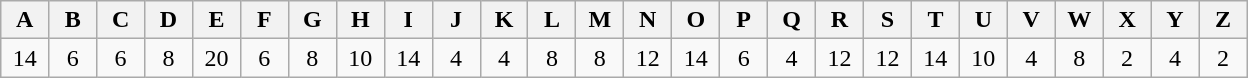<table class="wikitable" style="text-align:center;width:100%;min-width:39em;max-width:52em;table-layout:fixed;">
<tr>
<th>A</th>
<th>B</th>
<th>C</th>
<th>D</th>
<th>E</th>
<th>F</th>
<th>G</th>
<th>H</th>
<th>I</th>
<th>J</th>
<th>K</th>
<th>L</th>
<th>M</th>
<th>N</th>
<th>O</th>
<th>P</th>
<th>Q</th>
<th>R</th>
<th>S</th>
<th>T</th>
<th>U</th>
<th>V</th>
<th>W</th>
<th>X</th>
<th>Y</th>
<th>Z</th>
</tr>
<tr>
<td>14</td>
<td>6</td>
<td>6</td>
<td>8</td>
<td>20</td>
<td>6</td>
<td>8</td>
<td>10</td>
<td>14</td>
<td>4</td>
<td>4</td>
<td>8</td>
<td>8</td>
<td>12</td>
<td>14</td>
<td>6</td>
<td>4</td>
<td>12</td>
<td>12</td>
<td>14</td>
<td>10</td>
<td>4</td>
<td>8</td>
<td>2</td>
<td>4</td>
<td>2</td>
</tr>
</table>
